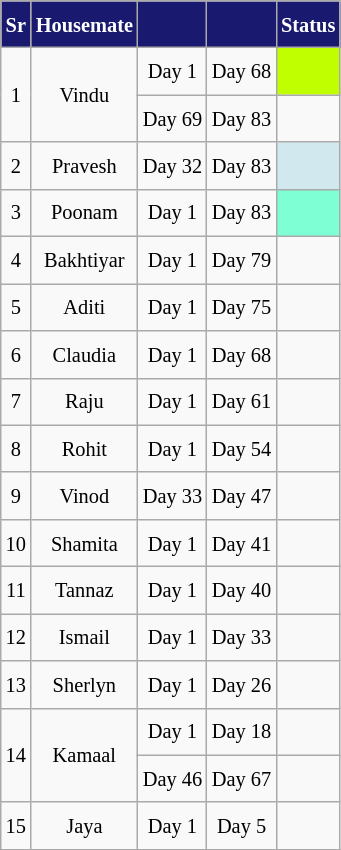<table class="wikitable sortable" style=" text-align:center; font-size:85%;  line-height:25px; width:auto;">
<tr>
<th scope="col" style="background:#191970; color:#fff;">Sr</th>
<th scope="col" style="background:#191970; color:#fff;">Housemate</th>
<th scope="col" style="background:#191970; color:#fff;"></th>
<th scope="col" style="background:#191970; color:#fff;"></th>
<th scope="col" style="background:#191970; color:#fff;">Status</th>
</tr>
<tr>
<td rowspan="2">1</td>
<td rowspan="2">Vindu</td>
<td>Day 1</td>
<td>Day 68</td>
<td style="background:#BFFF00;"></td>
</tr>
<tr>
<td>Day 69</td>
<td>Day 83</td>
<td></td>
</tr>
<tr>
<td>2</td>
<td>Pravesh</td>
<td>Day 32</td>
<td>Day 83</td>
<td style="background:#D1E8EF;"></td>
</tr>
<tr>
<td>3</td>
<td>Poonam</td>
<td>Day 1</td>
<td>Day 83</td>
<td style="background:#7FFFD4;"></td>
</tr>
<tr>
<td>4</td>
<td>Bakhtiyar</td>
<td>Day 1</td>
<td>Day 79</td>
<td></td>
</tr>
<tr>
<td>5</td>
<td>Aditi</td>
<td>Day 1</td>
<td>Day 75</td>
<td></td>
</tr>
<tr>
<td>6</td>
<td>Claudia</td>
<td>Day 1</td>
<td>Day 68</td>
<td></td>
</tr>
<tr>
<td>7</td>
<td>Raju</td>
<td>Day 1</td>
<td>Day 61</td>
<td></td>
</tr>
<tr>
<td>8</td>
<td>Rohit</td>
<td>Day 1</td>
<td>Day 54</td>
<td></td>
</tr>
<tr>
<td>9</td>
<td>Vinod</td>
<td>Day 33</td>
<td>Day 47</td>
<td></td>
</tr>
<tr>
<td>10</td>
<td>Shamita</td>
<td>Day 1</td>
<td>Day 41</td>
<td></td>
</tr>
<tr>
<td>11</td>
<td>Tannaz</td>
<td>Day 1</td>
<td>Day 40</td>
<td></td>
</tr>
<tr>
<td>12</td>
<td>Ismail</td>
<td>Day 1</td>
<td>Day 33</td>
<td></td>
</tr>
<tr>
<td>13</td>
<td>Sherlyn</td>
<td>Day 1</td>
<td>Day 26</td>
<td></td>
</tr>
<tr>
<td rowspan="2">14</td>
<td rowspan="2">Kamaal</td>
<td>Day 1</td>
<td>Day 18</td>
<td></td>
</tr>
<tr>
<td>Day 46</td>
<td>Day 67</td>
<td></td>
</tr>
<tr>
<td>15</td>
<td>Jaya</td>
<td>Day 1</td>
<td>Day 5</td>
<td></td>
</tr>
</table>
